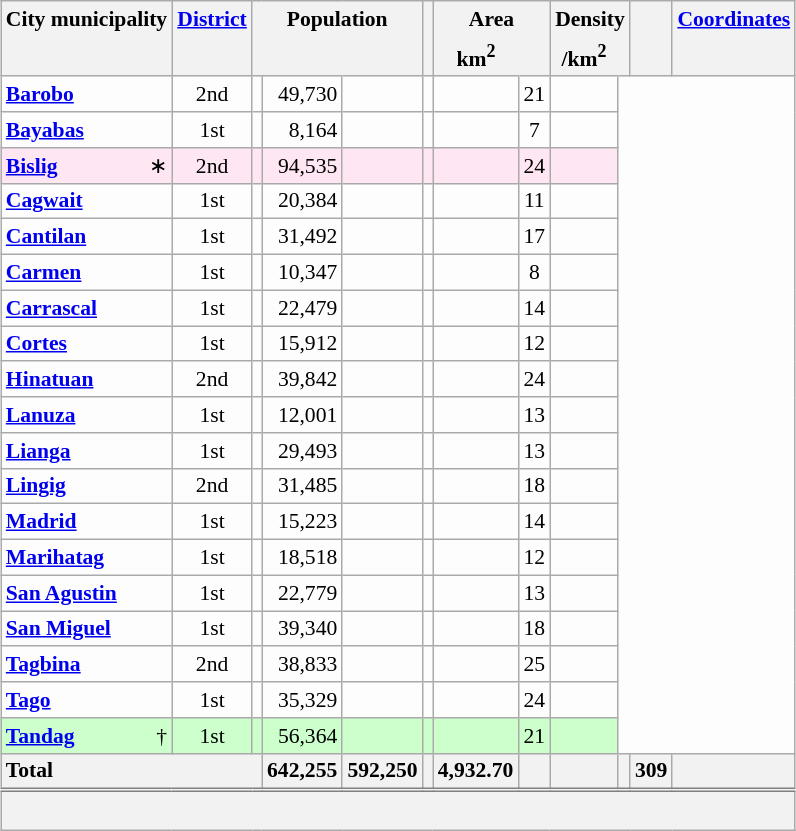<table class="wikitable sortable" style="margin:auto;table-layout:fixed;text-align:right;background-color:#FDFDFD;font-size:90%;border-collapse:collapse;">
<tr>
<th scope="col" style="border-bottom:none;" class="unsortable" colspan=2>City  municipality</th>
<th scope="col" style="border-bottom:none;" class="unsortable"><a href='#'>District</a></th>
<th scope="col" style="border-bottom:none;" class="unsortable" colspan=3>Population</th>
<th scope="col" style="border-bottom:none;" class="unsortable"></th>
<th scope="col" style="border-bottom:none;" class="unsortable" colspan=2>Area</th>
<th scope="col" style="border-bottom:none;" class="unsortable" colspan=2>Density</th>
<th scope="col" style="border-bottom:none;" class="unsortable"></th>
<th scope="col" style="border-bottom:none;" class="unsortable"><a href='#'>Coordinates</a></th>
</tr>
<tr>
<th scope="col" style="border-top:none;" colspan=2></th>
<th scope="col" style="border-top:none;"></th>
<th scope="col" style="border-style:hidden hidden solid solid;" colspan=2></th>
<th scope="col" style="border-style:hidden solid solid hidden;"></th>
<th scope="col" style="border-top:none;"></th>
<th scope="col" style="border-style:hidden hidden solid solid;">km<sup>2</sup></th>
<th scope="col" style="border-style:hidden solid solid hidden;" class="unsortable"></th>
<th scope="col" style="border-style:hidden hidden solid solid;">/km<sup>2</sup></th>
<th scope="col" style="border-style:hidden solid solid hidden;" class="unsortable"></th>
<th scope="col" style="border-top:none;"></th>
<th scope="col" style="border-top:none;"></th>
</tr>
<tr>
<th scope="row" style="text-align:left;background-color:initial;" colspan=2><a href='#'>Barobo</a></th>
<td style="text-align:center;">2nd</td>
<td></td>
<td>49,730</td>
<td></td>
<td></td>
<td></td>
<td style="text-align:center;">21</td>
<td style="text-align:center;"></td>
</tr>
<tr>
<th scope="row" style="text-align:left;background-color:initial;" colspan=2><a href='#'>Bayabas</a></th>
<td style="text-align:center;">1st</td>
<td></td>
<td>8,164</td>
<td></td>
<td></td>
<td></td>
<td style="text-align:center;">7</td>
<td style="text-align:center;"></td>
</tr>
<tr style="background-color:#FFE6F3;">
<th scope="row" style="text-align:left;background-color:#FFE6F3;border-right:0;"><a href='#'>Bislig</a></th>
<td style="text-align:right;border-left:0;">∗</td>
<td style="text-align:center;">2nd</td>
<td></td>
<td>94,535</td>
<td></td>
<td></td>
<td></td>
<td style="text-align:center;">24</td>
<td style="text-align:center;"></td>
</tr>
<tr>
<th scope="row" style="text-align:left;background-color:initial;" colspan=2><a href='#'>Cagwait</a></th>
<td style="text-align:center;">1st</td>
<td></td>
<td>20,384</td>
<td></td>
<td></td>
<td></td>
<td style="text-align:center;">11</td>
<td style="text-align:center;"></td>
</tr>
<tr>
<th scope="row" style="text-align:left;background-color:initial;" colspan=2><a href='#'>Cantilan</a></th>
<td style="text-align:center;">1st</td>
<td></td>
<td>31,492</td>
<td></td>
<td></td>
<td></td>
<td style="text-align:center;">17</td>
<td style="text-align:center;"></td>
</tr>
<tr>
<th scope="row" style="text-align:left;background-color:initial;" colspan=2><a href='#'>Carmen</a></th>
<td style="text-align:center;">1st</td>
<td></td>
<td>10,347</td>
<td></td>
<td></td>
<td></td>
<td style="text-align:center;">8</td>
<td style="text-align:center;"></td>
</tr>
<tr>
<th scope="row" style="text-align:left;background-color:initial;" colspan=2><a href='#'>Carrascal</a></th>
<td style="text-align:center;">1st</td>
<td></td>
<td>22,479</td>
<td></td>
<td></td>
<td></td>
<td style="text-align:center;">14</td>
<td style="text-align:center;"></td>
</tr>
<tr>
<th scope="row" style="text-align:left;background-color:initial;" colspan=2><a href='#'>Cortes</a></th>
<td style="text-align:center;">1st</td>
<td></td>
<td>15,912</td>
<td></td>
<td></td>
<td></td>
<td style="text-align:center;">12</td>
<td style="text-align:center;"></td>
</tr>
<tr>
<th scope="row" style="text-align:left;background-color:initial;" colspan=2><a href='#'>Hinatuan</a></th>
<td style="text-align:center;">2nd</td>
<td></td>
<td>39,842</td>
<td></td>
<td></td>
<td></td>
<td style="text-align:center;">24</td>
<td style="text-align:center;"></td>
</tr>
<tr>
<th scope="row" style="text-align:left;background-color:initial;" colspan=2><a href='#'>Lanuza</a></th>
<td style="text-align:center;">1st</td>
<td></td>
<td>12,001</td>
<td></td>
<td></td>
<td></td>
<td style="text-align:center;">13</td>
<td style="text-align:center;"></td>
</tr>
<tr>
<th scope="row" style="text-align:left;background-color:initial;" colspan=2><a href='#'>Lianga</a></th>
<td style="text-align:center;">1st</td>
<td></td>
<td>29,493</td>
<td></td>
<td></td>
<td></td>
<td style="text-align:center;">13</td>
<td style="text-align:center;"></td>
</tr>
<tr>
<th scope="row" style="text-align:left;background-color:initial;" colspan=2><a href='#'>Lingig</a></th>
<td style="text-align:center;">2nd</td>
<td></td>
<td>31,485</td>
<td></td>
<td></td>
<td></td>
<td style="text-align:center;">18</td>
<td style="text-align:center;"></td>
</tr>
<tr>
<th scope="row" style="text-align:left;background-color:initial;" colspan=2><a href='#'>Madrid</a></th>
<td style="text-align:center;">1st</td>
<td></td>
<td>15,223</td>
<td></td>
<td></td>
<td></td>
<td style="text-align:center;">14</td>
<td style="text-align:center;"></td>
</tr>
<tr>
<th scope="row" style="text-align:left;background-color:initial;" colspan=2><a href='#'>Marihatag</a></th>
<td style="text-align:center;">1st</td>
<td></td>
<td>18,518</td>
<td></td>
<td></td>
<td></td>
<td style="text-align:center;">12</td>
<td style="text-align:center;"></td>
</tr>
<tr>
<th scope="row" style="text-align:left;background-color:initial;" colspan=2><a href='#'>San Agustin</a></th>
<td style="text-align:center;">1st</td>
<td></td>
<td>22,779</td>
<td></td>
<td></td>
<td></td>
<td style="text-align:center;">13</td>
<td style="text-align:center;"></td>
</tr>
<tr>
<th scope="row" style="text-align:left;background-color:initial;" colspan=2><a href='#'>San Miguel</a></th>
<td style="text-align:center;">1st</td>
<td></td>
<td>39,340</td>
<td></td>
<td></td>
<td></td>
<td style="text-align:center;">18</td>
<td style="text-align:center;"></td>
</tr>
<tr>
<th scope="row" style="text-align:left;background-color:initial;" colspan=2><a href='#'>Tagbina</a></th>
<td style="text-align:center;">2nd</td>
<td></td>
<td>38,833</td>
<td></td>
<td></td>
<td></td>
<td style="text-align:center;">25</td>
<td style="text-align:center;"></td>
</tr>
<tr>
<th scope="row" style="text-align:left;background-color:initial;" colspan=2><a href='#'>Tago</a></th>
<td style="text-align:center;">1st</td>
<td></td>
<td>35,329</td>
<td></td>
<td></td>
<td></td>
<td style="text-align:center;">24</td>
<td style="text-align:center;"></td>
</tr>
<tr style="background-color:#CCFFCC;">
<th scope="row" style="text-align:left;background-color:#CCFFCC;border-right:0;"><a href='#'>Tandag</a></th>
<td style="text-align:right;border-left:0;">†</td>
<td style="text-align:center;">1st</td>
<td></td>
<td>56,364</td>
<td></td>
<td></td>
<td></td>
<td style="text-align:center;">21</td>
<td style="text-align:center;"></td>
</tr>
<tr class="sortbottom">
<th scope="row" colspan=4 style="text-align:left;">Total</th>
<th scope="col" style="text-align:right;">642,255</th>
<th scope="col" style="text-align:right;">592,250</th>
<th scope="col" style="text-align:right;"></th>
<th scope="col" style="text-align:right;">4,932.70</th>
<th scope="col"></th>
<th scope="col" style="text-align:right;"></th>
<th scope="col" style="text-align:right;"></th>
<th scope="col">309</th>
<th scope="col" style="font-style:italic;"></th>
</tr>
<tr class="sortbottom" style="background-color:#F2F2F2;border-top:double grey;line-height:1.3em;">
<td colspan="13"><br></td>
</tr>
</table>
